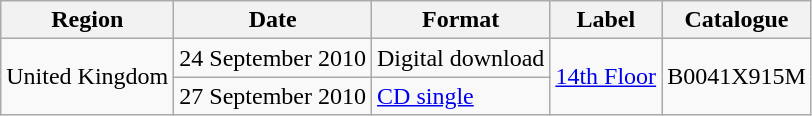<table class=wikitable>
<tr>
<th>Region</th>
<th>Date</th>
<th>Format</th>
<th>Label</th>
<th>Catalogue</th>
</tr>
<tr>
<td rowspan="2">United Kingdom</td>
<td>24 September 2010</td>
<td>Digital download</td>
<td rowspan="2"><a href='#'>14th Floor</a></td>
<td rowspan="2">B0041X915M</td>
</tr>
<tr>
<td>27 September 2010</td>
<td><a href='#'>CD single</a></td>
</tr>
</table>
